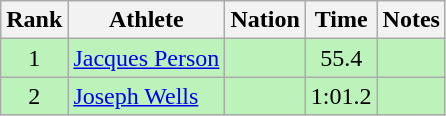<table class="wikitable sortable" style="text-align:center">
<tr>
<th>Rank</th>
<th>Athlete</th>
<th>Nation</th>
<th>Time</th>
<th>Notes</th>
</tr>
<tr bgcolor=bbf3bb>
<td>1</td>
<td align=left><a href='#'>Jacques Person</a></td>
<td align=left></td>
<td>55.4</td>
<td></td>
</tr>
<tr bgcolor=bbf3bb>
<td>2</td>
<td align=left><a href='#'>Joseph Wells</a></td>
<td align=left></td>
<td>1:01.2</td>
<td></td>
</tr>
</table>
